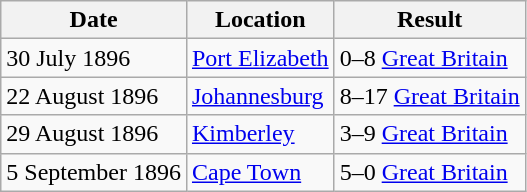<table class="wikitable" style="align:center;">
<tr>
<th>Date</th>
<th>Location</th>
<th>Result</th>
</tr>
<tr>
<td>30 July 1896</td>
<td><a href='#'>Port Elizabeth</a></td>
<td> 0–8 <a href='#'>Great Britain</a> </td>
</tr>
<tr>
<td>22 August 1896</td>
<td><a href='#'>Johannesburg</a></td>
<td> 8–17 <a href='#'>Great Britain</a> </td>
</tr>
<tr>
<td>29 August 1896</td>
<td><a href='#'>Kimberley</a></td>
<td> 3–9 <a href='#'>Great Britain</a> </td>
</tr>
<tr>
<td>5 September 1896</td>
<td><a href='#'>Cape Town</a></td>
<td> 5–0 <a href='#'>Great Britain</a> </td>
</tr>
</table>
